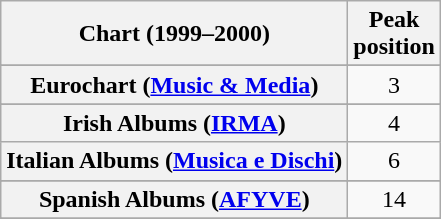<table class="wikitable sortable plainrowheaders" style="text-align:center">
<tr>
<th scope="col">Chart (1999–2000)</th>
<th scope="col">Peak<br> position</th>
</tr>
<tr>
</tr>
<tr>
</tr>
<tr>
</tr>
<tr>
</tr>
<tr>
</tr>
<tr>
</tr>
<tr>
<th scope="row">Eurochart (<a href='#'>Music & Media</a>)</th>
<td align="center">3</td>
</tr>
<tr>
</tr>
<tr>
</tr>
<tr>
</tr>
<tr>
<th scope="row">Irish Albums (<a href='#'>IRMA</a>)</th>
<td align="center">4</td>
</tr>
<tr>
<th scope="row">Italian Albums (<a href='#'>Musica e Dischi</a>)</th>
<td align="center">6</td>
</tr>
<tr>
</tr>
<tr>
</tr>
<tr>
</tr>
<tr>
<th scope="row">Spanish Albums (<a href='#'>AFYVE</a>)</th>
<td align="center">14</td>
</tr>
<tr>
</tr>
<tr>
</tr>
<tr>
</tr>
<tr>
</tr>
<tr>
</tr>
</table>
